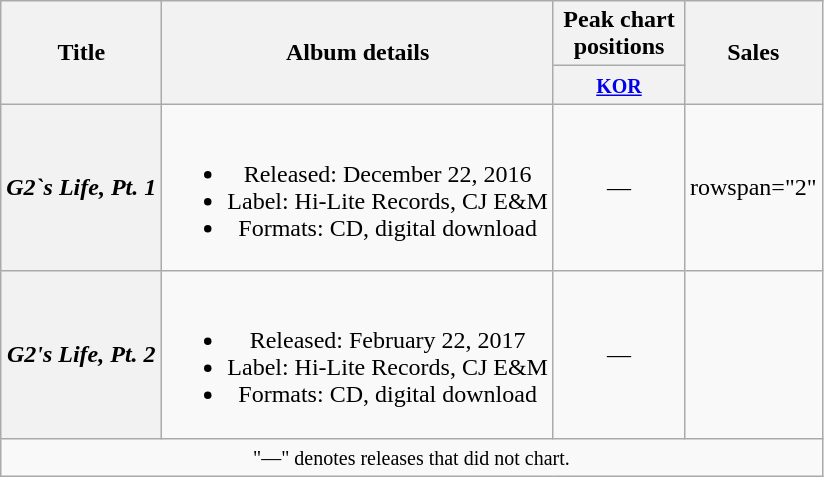<table class="wikitable plainrowheaders" style="text-align:center;">
<tr>
<th scope="col" rowspan="2">Title</th>
<th scope="col" rowspan="2">Album details</th>
<th scope="col" colspan="1" style="width:5em;">Peak chart positions</th>
<th scope="col" rowspan="2">Sales</th>
</tr>
<tr>
<th><small><a href='#'>KOR</a></small><br></th>
</tr>
<tr>
<th scope="row"><em>G2`s Life, Pt. 1</em></th>
<td><br><ul><li>Released: December 22, 2016</li><li>Label: Hi-Lite Records, CJ E&M</li><li>Formats: CD, digital download</li></ul></td>
<td>—</td>
<td>rowspan="2" </td>
</tr>
<tr>
<th scope="row"><em>G2's Life, Pt. 2</em></th>
<td><br><ul><li>Released: February 22, 2017</li><li>Label: Hi-Lite Records, CJ E&M</li><li>Formats: CD, digital download</li></ul></td>
<td>—</td>
</tr>
<tr>
<td colspan="4" align="center"><small>"—" denotes releases that did not chart.</small></td>
</tr>
</table>
